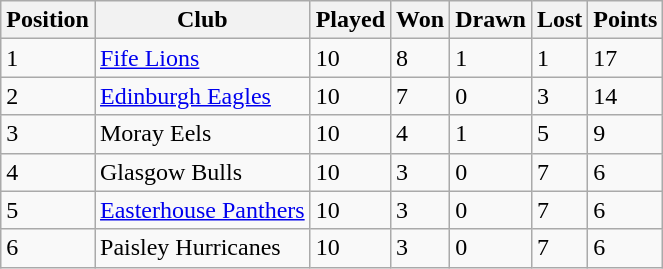<table class="wikitable">
<tr>
<th>Position</th>
<th>Club</th>
<th>Played</th>
<th>Won</th>
<th>Drawn</th>
<th>Lost</th>
<th>Points</th>
</tr>
<tr>
<td>1</td>
<td><a href='#'>Fife Lions</a></td>
<td>10</td>
<td>8</td>
<td>1</td>
<td>1</td>
<td>17</td>
</tr>
<tr>
<td>2</td>
<td><a href='#'>Edinburgh Eagles</a></td>
<td>10</td>
<td>7</td>
<td>0</td>
<td>3</td>
<td>14</td>
</tr>
<tr>
<td>3</td>
<td>Moray Eels</td>
<td>10</td>
<td>4</td>
<td>1</td>
<td>5</td>
<td>9</td>
</tr>
<tr>
<td>4</td>
<td>Glasgow Bulls</td>
<td>10</td>
<td>3</td>
<td>0</td>
<td>7</td>
<td>6</td>
</tr>
<tr>
<td>5</td>
<td><a href='#'>Easterhouse Panthers</a></td>
<td>10</td>
<td>3</td>
<td>0</td>
<td>7</td>
<td>6</td>
</tr>
<tr>
<td>6</td>
<td>Paisley Hurricanes</td>
<td>10</td>
<td>3</td>
<td>0</td>
<td>7</td>
<td>6</td>
</tr>
</table>
